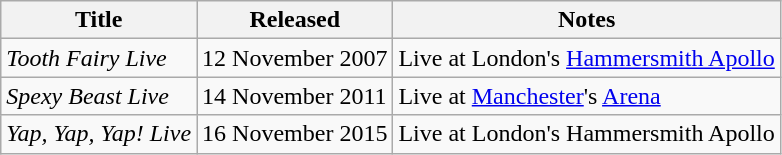<table class="wikitable">
<tr>
<th>Title</th>
<th>Released</th>
<th>Notes</th>
</tr>
<tr>
<td><em>Tooth Fairy Live</em></td>
<td>12 November 2007</td>
<td>Live at London's <a href='#'>Hammersmith Apollo</a></td>
</tr>
<tr>
<td><em>Spexy Beast Live</em></td>
<td>14 November 2011</td>
<td>Live at <a href='#'>Manchester</a>'s <a href='#'>Arena</a></td>
</tr>
<tr>
<td><em>Yap, Yap, Yap! Live</em></td>
<td>16 November 2015</td>
<td>Live at London's Hammersmith Apollo</td>
</tr>
</table>
